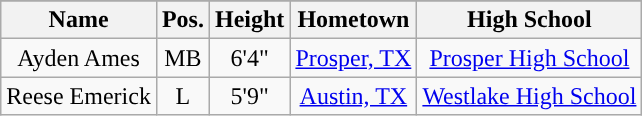<table class="wikitable sortable collapsible">
<tr>
</tr>
<tr>
<th style="text-align:center; ">Name</th>
<th style="text-align:center; ">Pos.</th>
<th style="text-align:center; ">Height</th>
<th style="text-align:center; ">Hometown</th>
<th style="text-align:center; ">High School</th>
</tr>
<tr align="center">
<td>Ayden Ames</td>
<td>MB</td>
<td>6'4"</td>
<td><a href='#'>Prosper, TX</a></td>
<td><a href='#'>Prosper High School</a></td>
</tr>
<tr align="center">
<td>Reese Emerick</td>
<td>L</td>
<td>5'9"</td>
<td><a href='#'>Austin, TX</a></td>
<td><a href='#'>Westlake High School</a></td>
</tr>
</table>
